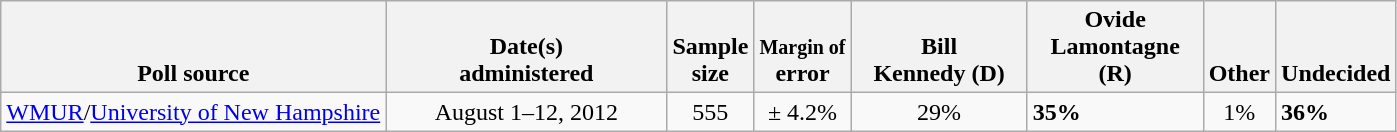<table class="wikitable">
<tr valign= bottom>
<th>Poll source</th>
<th style="width:180px;">Date(s)<br>administered</th>
<th class=small>Sample<br>size</th>
<th><small>Margin of</small><br>error</th>
<th style="width:110px;">Bill<br>Kennedy (D)</th>
<th style="width:110px;">Ovide<br>Lamontagne (R)</th>
<th>Other</th>
<th>Undecided</th>
</tr>
<tr>
<td><a href='#'>WMUR</a>/<a href='#'>University of New Hampshire</a></td>
<td align=center>August 1–12, 2012</td>
<td align=center>555</td>
<td align=center>± 4.2%</td>
<td align=center>29%</td>
<td><strong>35%</strong></td>
<td align=center>1%</td>
<td><strong>36%</strong></td>
</tr>
</table>
